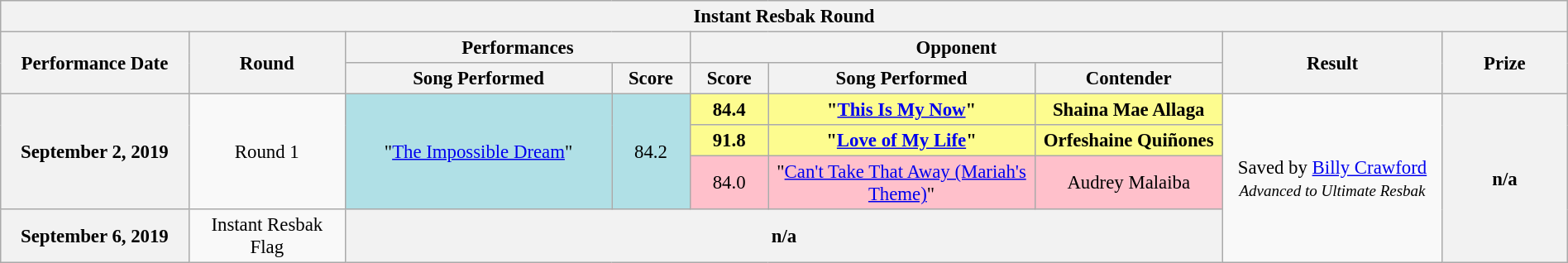<table class="wikitable mw-collapsible mw-collapsed" style="width:100%; font-size:95%;text-align:center;">
<tr>
<th colspan="9">Instant Resbak Round</th>
</tr>
<tr>
<th rowspan="2" width="12%">Performance Date</th>
<th rowspan="2" width="10%">Round</th>
<th colspan="2">Performances</th>
<th colspan="3">Opponent</th>
<th rowspan="2" width="14%">Result</th>
<th rowspan="2" width="8%">Prize</th>
</tr>
<tr>
<th width="17%">Song Performed</th>
<th width="5%">Score</th>
<th width="5%">Score</th>
<th width="17%">Song Performed</th>
<th width="12%">Contender</th>
</tr>
<tr>
<th rowspan="3">September 2, 2019</th>
<td rowspan="3">Round 1</td>
<td rowspan="3" style="background-color:#B0E0E6">"<a href='#'>The Impossible Dream</a>"</td>
<td rowspan="3" style="background-color:#B0E0E6">84.2</td>
<td style="background-color:#FDFC8F"><strong>84.4</strong></td>
<td style="background-color:#FDFC8F"><strong>"<a href='#'>This Is My Now</a>"</strong></td>
<td style="background-color:#FDFC8F"><strong>Shaina Mae Allaga</strong></td>
<td rowspan="4">Saved by <a href='#'>Billy Crawford</a><br><small><em>Advanced to Ultimate Resbak</em></small></td>
<th rowspan="4">n/a</th>
</tr>
<tr>
<td style="background-color:#FDFC8F"><strong>91.8</strong></td>
<td style="background-color:#FDFC8F"><strong>"<a href='#'>Love of My Life</a>"</strong></td>
<td style="background-color:#FDFC8F"><strong>Orfeshaine Quiñones</strong></td>
</tr>
<tr>
<td style="background-color:pink">84.0</td>
<td style="background-color:pink">"<a href='#'>Can't Take That Away (Mariah's Theme)</a>"</td>
<td style="background-color:pink">Audrey Malaiba</td>
</tr>
<tr>
<th>September 6, 2019</th>
<td>Instant Resbak Flag</td>
<th colspan="5">n/a</th>
</tr>
</table>
